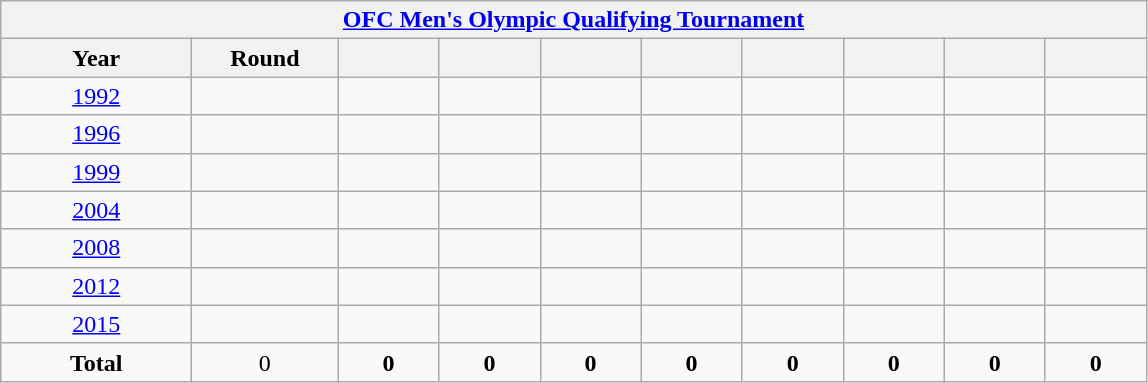<table class="wikitable" style="text-align: center;">
<tr>
<th colspan=10><a href='#'>OFC Men's Olympic Qualifying Tournament</a></th>
</tr>
<tr>
<th width=120>Year</th>
<th width=90>Round</th>
<th width=60></th>
<th width=60></th>
<th width=60></th>
<th width=60></th>
<th width=60></th>
<th width=60></th>
<th width=60></th>
<th width=60></th>
</tr>
<tr>
<td> <a href='#'>1992</a></td>
<td></td>
<td></td>
<td></td>
<td></td>
<td></td>
<td></td>
<td></td>
<td></td>
<td></td>
</tr>
<tr>
<td> <a href='#'>1996</a></td>
<td></td>
<td></td>
<td></td>
<td></td>
<td></td>
<td></td>
<td></td>
<td></td>
<td></td>
</tr>
<tr>
<td> <a href='#'>1999</a></td>
<td></td>
<td></td>
<td></td>
<td></td>
<td></td>
<td></td>
<td></td>
<td></td>
<td></td>
</tr>
<tr>
<td> <a href='#'>2004</a></td>
<td></td>
<td></td>
<td></td>
<td></td>
<td></td>
<td></td>
<td></td>
<td></td>
<td></td>
</tr>
<tr>
<td> <a href='#'>2008</a></td>
<td></td>
<td></td>
<td></td>
<td></td>
<td></td>
<td></td>
<td></td>
<td></td>
<td></td>
</tr>
<tr>
<td> <a href='#'>2012</a></td>
<td></td>
<td></td>
<td></td>
<td></td>
<td></td>
<td></td>
<td></td>
<td></td>
<td></td>
</tr>
<tr>
<td> <a href='#'>2015</a></td>
<td></td>
<td></td>
<td></td>
<td></td>
<td></td>
<td></td>
<td></td>
<td></td>
<td></td>
</tr>
<tr>
<td><strong>Total</strong></td>
<td>0</td>
<td><strong>0</strong></td>
<td><strong>0</strong></td>
<td><strong>0</strong></td>
<td><strong>0</strong></td>
<td><strong>0</strong></td>
<td><strong>0</strong></td>
<td><strong>0</strong></td>
<td><strong>0</strong></td>
</tr>
</table>
